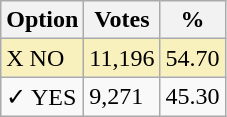<table class="wikitable">
<tr>
<th>Option</th>
<th>Votes</th>
<th>%</th>
</tr>
<tr>
<td style=background:#f8f1bd>X NO</td>
<td style=background:#f8f1bd>11,196</td>
<td style=background:#f8f1bd>54.70</td>
</tr>
<tr>
<td>✓ YES</td>
<td>9,271</td>
<td>45.30</td>
</tr>
</table>
